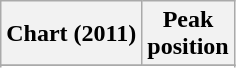<table class="sortable wikitable">
<tr>
<th>Chart (2011)</th>
<th>Peak<br>position</th>
</tr>
<tr>
</tr>
<tr>
</tr>
</table>
